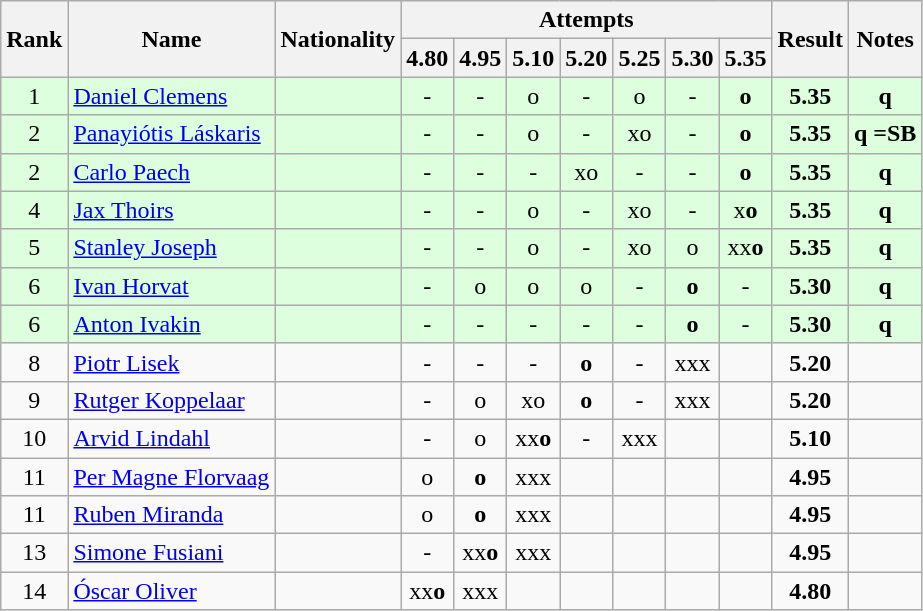<table class="wikitable sortable" style="text-align:center">
<tr>
<th rowspan=2>Rank</th>
<th rowspan=2>Name</th>
<th rowspan=2>Nationality</th>
<th colspan=7>Attempts</th>
<th rowspan=2>Result</th>
<th rowspan=2>Notes</th>
</tr>
<tr>
<th>4.80</th>
<th>4.95</th>
<th>5.10</th>
<th>5.20</th>
<th>5.25</th>
<th>5.30</th>
<th>5.35</th>
</tr>
<tr bgcolor=ddffdd>
<td>1</td>
<td align=left><a href='#'>Daniel Clemens</a></td>
<td align=left></td>
<td>-</td>
<td>-</td>
<td>o</td>
<td>-</td>
<td>o</td>
<td>-</td>
<td><strong>o</strong></td>
<td><strong>5.35</strong></td>
<td><strong>q</strong></td>
</tr>
<tr bgcolor=ddffdd>
<td>2</td>
<td align=left><a href='#'>Panayiótis Láskaris</a></td>
<td align=left></td>
<td>-</td>
<td>-</td>
<td>o</td>
<td>-</td>
<td>xo</td>
<td>-</td>
<td><strong>o</strong></td>
<td><strong>5.35</strong></td>
<td><strong>q =SB</strong></td>
</tr>
<tr bgcolor=ddffdd>
<td>2</td>
<td align=left><a href='#'>Carlo Paech</a></td>
<td align=left></td>
<td>-</td>
<td>-</td>
<td>-</td>
<td>xo</td>
<td>-</td>
<td>-</td>
<td><strong>o</strong></td>
<td><strong>5.35</strong></td>
<td><strong>q</strong></td>
</tr>
<tr bgcolor=ddffdd>
<td>4</td>
<td align=left><a href='#'>Jax Thoirs</a></td>
<td align=left></td>
<td>-</td>
<td>-</td>
<td>o</td>
<td>-</td>
<td>xo</td>
<td>-</td>
<td>x<strong>o</strong></td>
<td><strong>5.35</strong></td>
<td><strong>q</strong></td>
</tr>
<tr bgcolor=ddffdd>
<td>5</td>
<td align=left><a href='#'>Stanley Joseph</a></td>
<td align=left></td>
<td>-</td>
<td>-</td>
<td>o</td>
<td>-</td>
<td>xo</td>
<td>o</td>
<td>xx<strong>o</strong></td>
<td><strong>5.35</strong></td>
<td><strong>q</strong></td>
</tr>
<tr bgcolor=ddffdd>
<td>6</td>
<td align=left><a href='#'>Ivan Horvat</a></td>
<td align=left></td>
<td>-</td>
<td>o</td>
<td>o</td>
<td>o</td>
<td>-</td>
<td><strong>o</strong></td>
<td>-</td>
<td><strong>5.30</strong></td>
<td><strong>q</strong></td>
</tr>
<tr bgcolor=ddffdd>
<td>6</td>
<td align=left><a href='#'>Anton Ivakin</a></td>
<td align=left></td>
<td>-</td>
<td>-</td>
<td>-</td>
<td>-</td>
<td>-</td>
<td><strong>o</strong></td>
<td>-</td>
<td><strong>5.30</strong></td>
<td><strong>q</strong></td>
</tr>
<tr>
<td>8</td>
<td align=left><a href='#'>Piotr Lisek</a></td>
<td align=left></td>
<td>-</td>
<td>-</td>
<td>-</td>
<td><strong>o</strong></td>
<td>-</td>
<td>xxx</td>
<td></td>
<td><strong>5.20</strong></td>
<td></td>
</tr>
<tr>
<td>9</td>
<td align=left><a href='#'>Rutger Koppelaar</a></td>
<td align=left></td>
<td>-</td>
<td>o</td>
<td>xo</td>
<td><strong>o</strong></td>
<td>-</td>
<td>xxx</td>
<td></td>
<td><strong>5.20</strong></td>
<td></td>
</tr>
<tr>
<td>10</td>
<td align=left><a href='#'>Arvid Lindahl</a></td>
<td align=left></td>
<td>-</td>
<td>o</td>
<td>xx<strong>o</strong></td>
<td>-</td>
<td>xxx</td>
<td></td>
<td></td>
<td><strong>5.10</strong></td>
<td></td>
</tr>
<tr>
<td>11</td>
<td align=left><a href='#'>Per Magne Florvaag</a></td>
<td align=left></td>
<td>o</td>
<td><strong>o</strong></td>
<td>xxx</td>
<td></td>
<td></td>
<td></td>
<td></td>
<td><strong>4.95</strong></td>
<td></td>
</tr>
<tr>
<td>11</td>
<td align=left><a href='#'>Ruben Miranda</a></td>
<td align=left></td>
<td>o</td>
<td><strong>o</strong></td>
<td>xxx</td>
<td></td>
<td></td>
<td></td>
<td></td>
<td><strong>4.95</strong></td>
<td></td>
</tr>
<tr>
<td>13</td>
<td align=left><a href='#'>Simone Fusiani</a></td>
<td align=left></td>
<td>-</td>
<td>xx<strong>o</strong></td>
<td>xxx</td>
<td></td>
<td></td>
<td></td>
<td></td>
<td><strong>4.95</strong></td>
<td></td>
</tr>
<tr>
<td>14</td>
<td align=left><a href='#'>Óscar Oliver</a></td>
<td align=left></td>
<td>xx<strong>o</strong></td>
<td>xxx</td>
<td></td>
<td></td>
<td></td>
<td></td>
<td></td>
<td><strong>4.80</strong></td>
<td></td>
</tr>
</table>
